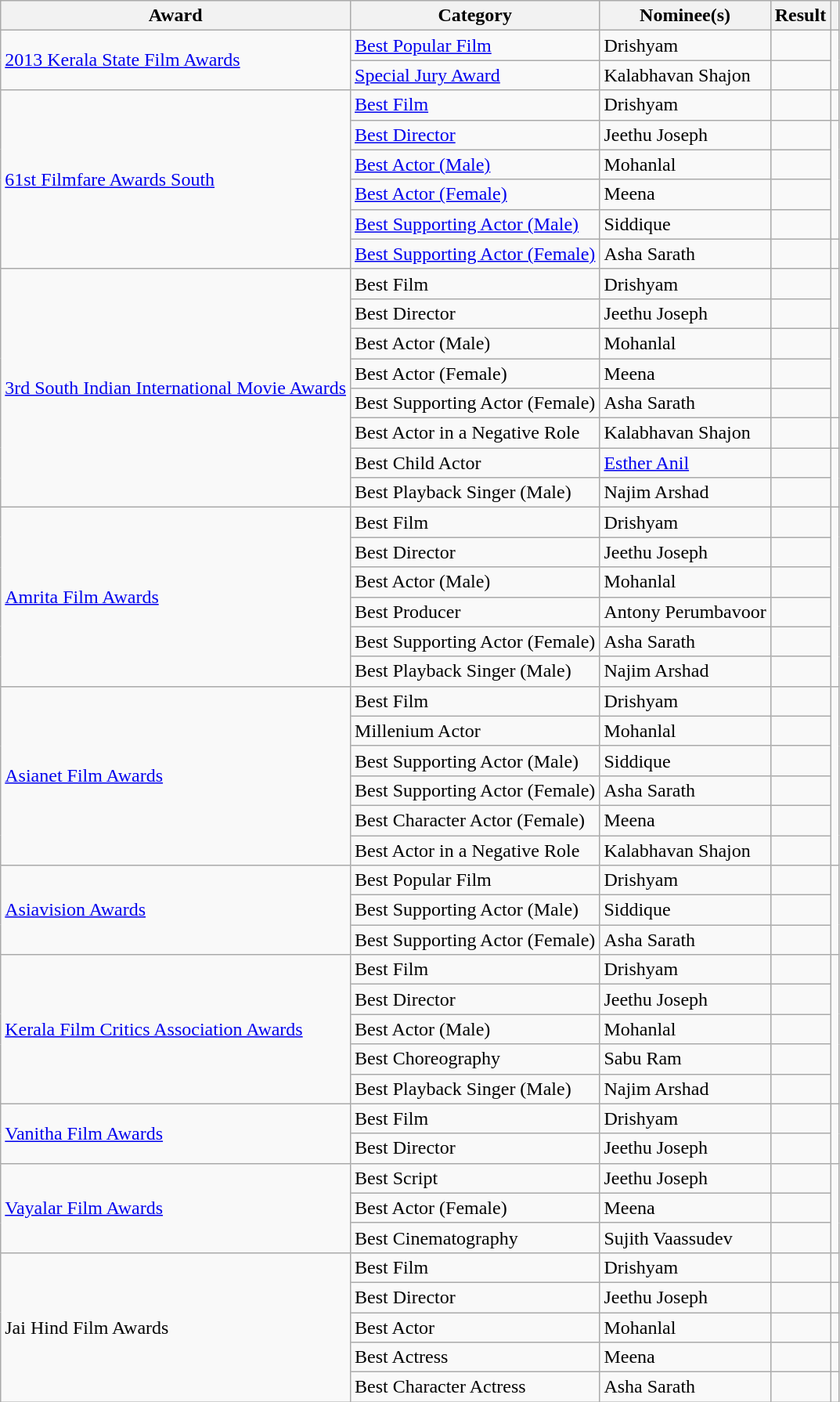<table class="wikitable plainrowheaders sortable">
<tr>
<th scope="col">Award</th>
<th scope="col">Category</th>
<th scope="col">Nominee(s)</th>
<th scope="col">Result</th>
<th scope="col" class="unsortable"></th>
</tr>
<tr>
<td rowspan="2"><a href='#'>2013 Kerala State Film Awards</a></td>
<td><a href='#'>Best Popular Film</a></td>
<td>Drishyam</td>
<td></td>
<td rowspan="2"></td>
</tr>
<tr>
<td><a href='#'>Special Jury Award</a></td>
<td>Kalabhavan Shajon</td>
<td></td>
</tr>
<tr>
<td rowspan="6"><a href='#'>61st Filmfare Awards South</a></td>
<td><a href='#'>Best Film</a></td>
<td>Drishyam</td>
<td></td>
<td></td>
</tr>
<tr>
<td><a href='#'>Best Director</a></td>
<td>Jeethu Joseph</td>
<td></td>
<td rowspan="4"></td>
</tr>
<tr>
<td><a href='#'>Best Actor (Male)</a></td>
<td>Mohanlal</td>
<td></td>
</tr>
<tr>
<td><a href='#'>Best Actor (Female)</a></td>
<td>Meena</td>
<td></td>
</tr>
<tr>
<td><a href='#'>Best Supporting Actor (Male)</a></td>
<td>Siddique</td>
<td></td>
</tr>
<tr>
<td><a href='#'>Best Supporting Actor (Female)</a></td>
<td>Asha Sarath</td>
<td></td>
<td></td>
</tr>
<tr>
<td rowspan="8"><a href='#'>3rd South Indian International Movie Awards</a></td>
<td>Best Film</td>
<td>Drishyam</td>
<td></td>
<td rowspan="2"></td>
</tr>
<tr>
<td>Best Director</td>
<td>Jeethu Joseph</td>
<td></td>
</tr>
<tr>
<td>Best Actor (Male)</td>
<td>Mohanlal</td>
<td></td>
<td rowspan="3"></td>
</tr>
<tr>
<td>Best Actor (Female)</td>
<td>Meena</td>
<td></td>
</tr>
<tr>
<td>Best Supporting Actor (Female)</td>
<td>Asha Sarath</td>
<td></td>
</tr>
<tr>
<td>Best Actor in a Negative Role</td>
<td>Kalabhavan Shajon</td>
<td></td>
<td></td>
</tr>
<tr>
<td>Best Child Actor</td>
<td><a href='#'>Esther Anil</a></td>
<td></td>
<td rowspan="2"></td>
</tr>
<tr>
<td>Best Playback Singer (Male)</td>
<td>Najim Arshad</td>
<td></td>
</tr>
<tr>
<td rowspan="6"><a href='#'>Amrita Film Awards</a></td>
<td>Best Film</td>
<td>Drishyam</td>
<td></td>
<td rowspan="6"></td>
</tr>
<tr>
<td>Best Director</td>
<td>Jeethu Joseph</td>
<td></td>
</tr>
<tr>
<td>Best Actor (Male)</td>
<td>Mohanlal</td>
<td></td>
</tr>
<tr>
<td>Best Producer</td>
<td>Antony Perumbavoor</td>
<td></td>
</tr>
<tr>
<td>Best Supporting Actor (Female)</td>
<td>Asha Sarath</td>
<td></td>
</tr>
<tr>
<td>Best Playback Singer (Male)</td>
<td>Najim Arshad</td>
<td></td>
</tr>
<tr>
<td rowspan="6"><a href='#'>Asianet Film Awards</a></td>
<td>Best Film</td>
<td>Drishyam</td>
<td></td>
<td rowspan="6"></td>
</tr>
<tr>
<td>Millenium Actor</td>
<td>Mohanlal</td>
<td></td>
</tr>
<tr>
<td>Best Supporting Actor (Male)</td>
<td>Siddique</td>
<td></td>
</tr>
<tr>
<td>Best Supporting Actor (Female)</td>
<td>Asha Sarath</td>
<td></td>
</tr>
<tr>
<td>Best Character Actor (Female)</td>
<td>Meena</td>
<td></td>
</tr>
<tr>
<td>Best Actor in a Negative Role</td>
<td>Kalabhavan Shajon</td>
<td></td>
</tr>
<tr>
<td rowspan="3"><a href='#'>Asiavision Awards</a></td>
<td>Best Popular Film</td>
<td>Drishyam</td>
<td></td>
<td rowspan="3"></td>
</tr>
<tr>
<td>Best Supporting Actor (Male)</td>
<td>Siddique</td>
<td></td>
</tr>
<tr>
<td>Best Supporting Actor (Female)</td>
<td>Asha Sarath</td>
<td></td>
</tr>
<tr>
<td rowspan="5"><a href='#'>Kerala Film Critics Association Awards</a></td>
<td>Best Film</td>
<td>Drishyam</td>
<td></td>
<td rowspan="5"></td>
</tr>
<tr>
<td>Best Director</td>
<td>Jeethu Joseph</td>
<td></td>
</tr>
<tr>
<td>Best Actor (Male)</td>
<td>Mohanlal</td>
<td></td>
</tr>
<tr>
<td>Best Choreography</td>
<td>Sabu Ram</td>
<td></td>
</tr>
<tr>
<td>Best Playback Singer (Male)</td>
<td>Najim Arshad</td>
<td></td>
</tr>
<tr>
<td rowspan="2"><a href='#'>Vanitha Film Awards</a></td>
<td>Best Film</td>
<td>Drishyam</td>
<td></td>
<td rowspan="2"></td>
</tr>
<tr>
<td>Best Director</td>
<td>Jeethu Joseph</td>
<td></td>
</tr>
<tr>
<td rowspan="3"><a href='#'>Vayalar Film Awards</a></td>
<td>Best Script</td>
<td>Jeethu Joseph</td>
<td></td>
<td rowspan="3"></td>
</tr>
<tr>
<td>Best Actor (Female)</td>
<td>Meena</td>
<td></td>
</tr>
<tr>
<td>Best Cinematography</td>
<td>Sujith Vaassudev</td>
<td></td>
</tr>
<tr>
<td rowspan="5">Jai Hind Film Awards</td>
<td>Best Film</td>
<td>Drishyam</td>
<td></td>
<td></td>
</tr>
<tr>
<td>Best Director</td>
<td>Jeethu Joseph</td>
<td></td>
<td></td>
</tr>
<tr>
<td>Best Actor</td>
<td>Mohanlal</td>
<td></td>
<td></td>
</tr>
<tr>
<td>Best Actress</td>
<td>Meena</td>
<td></td>
<td></td>
</tr>
<tr>
<td>Best Character Actress</td>
<td>Asha Sarath</td>
<td></td>
<td></td>
</tr>
</table>
